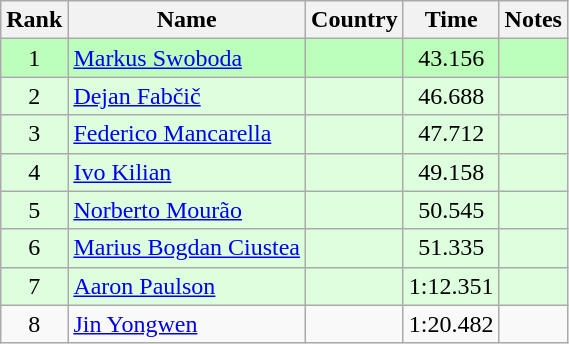<table class="wikitable" style="text-align:center">
<tr>
<th>Rank</th>
<th>Name</th>
<th>Country</th>
<th>Time</th>
<th>Notes</th>
</tr>
<tr bgcolor=bbffbb>
<td>1</td>
<td align="left"><a href='#'>Markus Swoboda</a></td>
<td align="left"></td>
<td>43.156</td>
<td></td>
</tr>
<tr bgcolor=ddffdd>
<td>2</td>
<td align="left"><a href='#'>Dejan Fabčič</a></td>
<td align="left"></td>
<td>46.688</td>
<td></td>
</tr>
<tr bgcolor=ddffdd>
<td>3</td>
<td align="left"><a href='#'>Federico Mancarella</a></td>
<td align="left"></td>
<td>47.712</td>
<td></td>
</tr>
<tr bgcolor=ddffdd>
<td>4</td>
<td align="left"><a href='#'>Ivo Kilian</a></td>
<td align="left"></td>
<td>49.158</td>
<td></td>
</tr>
<tr bgcolor=ddffdd>
<td>5</td>
<td align="left"><a href='#'>Norberto Mourão</a></td>
<td align="left"></td>
<td>50.545</td>
<td></td>
</tr>
<tr bgcolor=ddffdd>
<td>6</td>
<td align="left"><a href='#'>Marius Bogdan Ciustea</a></td>
<td align="left"></td>
<td>51.335</td>
<td></td>
</tr>
<tr bgcolor=ddffdd>
<td>7</td>
<td align="left"><a href='#'>Aaron Paulson</a></td>
<td align="left"></td>
<td>1:12.351</td>
<td></td>
</tr>
<tr>
<td>8</td>
<td align="left"><a href='#'>Jin Yongwen</a></td>
<td align="left"></td>
<td>1:20.482</td>
<td></td>
</tr>
</table>
